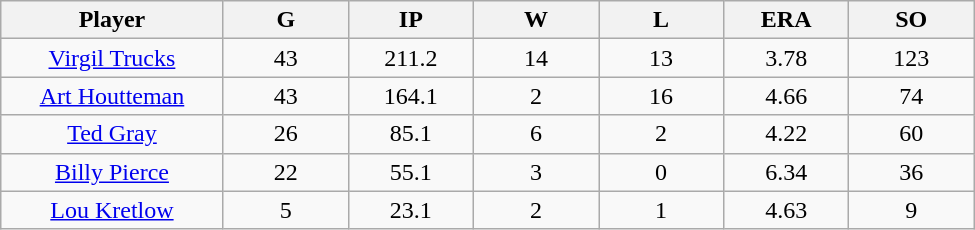<table class="wikitable sortable">
<tr>
<th bgcolor="#DDDDFF" width="16%">Player</th>
<th bgcolor="#DDDDFF" width="9%">G</th>
<th bgcolor="#DDDDFF" width="9%">IP</th>
<th bgcolor="#DDDDFF" width="9%">W</th>
<th bgcolor="#DDDDFF" width="9%">L</th>
<th bgcolor="#DDDDFF" width="9%">ERA</th>
<th bgcolor="#DDDDFF" width="9%">SO</th>
</tr>
<tr align="center">
<td><a href='#'>Virgil Trucks</a></td>
<td>43</td>
<td>211.2</td>
<td>14</td>
<td>13</td>
<td>3.78</td>
<td>123</td>
</tr>
<tr align="center">
<td><a href='#'>Art Houtteman</a></td>
<td>43</td>
<td>164.1</td>
<td>2</td>
<td>16</td>
<td>4.66</td>
<td>74</td>
</tr>
<tr align="center">
<td><a href='#'>Ted Gray</a></td>
<td>26</td>
<td>85.1</td>
<td>6</td>
<td>2</td>
<td>4.22</td>
<td>60</td>
</tr>
<tr align="center">
<td><a href='#'>Billy Pierce</a></td>
<td>22</td>
<td>55.1</td>
<td>3</td>
<td>0</td>
<td>6.34</td>
<td>36</td>
</tr>
<tr align="center">
<td><a href='#'>Lou Kretlow</a></td>
<td>5</td>
<td>23.1</td>
<td>2</td>
<td>1</td>
<td>4.63</td>
<td>9</td>
</tr>
</table>
